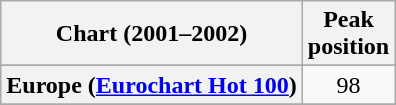<table class="wikitable sortable plainrowheaders" style="text-align:center">
<tr>
<th>Chart (2001–2002)</th>
<th>Peak<br>position</th>
</tr>
<tr>
</tr>
<tr>
<th scope="row">Europe (<a href='#'>Eurochart Hot 100</a>)</th>
<td>98</td>
</tr>
<tr>
</tr>
<tr>
</tr>
</table>
